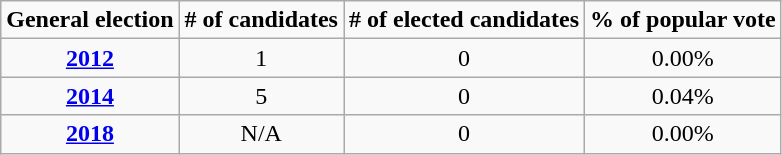<table class="wikitable">
<tr ---->
<td align="center"><strong>General election</strong></td>
<td align="center"><strong># of candidates</strong></td>
<td align="center"><strong># of elected candidates</strong></td>
<td align="center"><strong>% of popular vote</strong></td>
</tr>
<tr ---->
<td align="center"><strong><a href='#'>2012</a></strong></td>
<td align="center">1</td>
<td align="center">0</td>
<td align="center">0.00%</td>
</tr>
<tr ---->
<td align="center"><strong><a href='#'>2014</a></strong></td>
<td align="center">5</td>
<td align="center">0</td>
<td align="center">0.04%</td>
</tr>
<tr ---->
<td align="center"><strong><a href='#'>2018</a></strong></td>
<td align="center">N/A</td>
<td align="center">0</td>
<td align="center">0.00%</td>
</tr>
</table>
